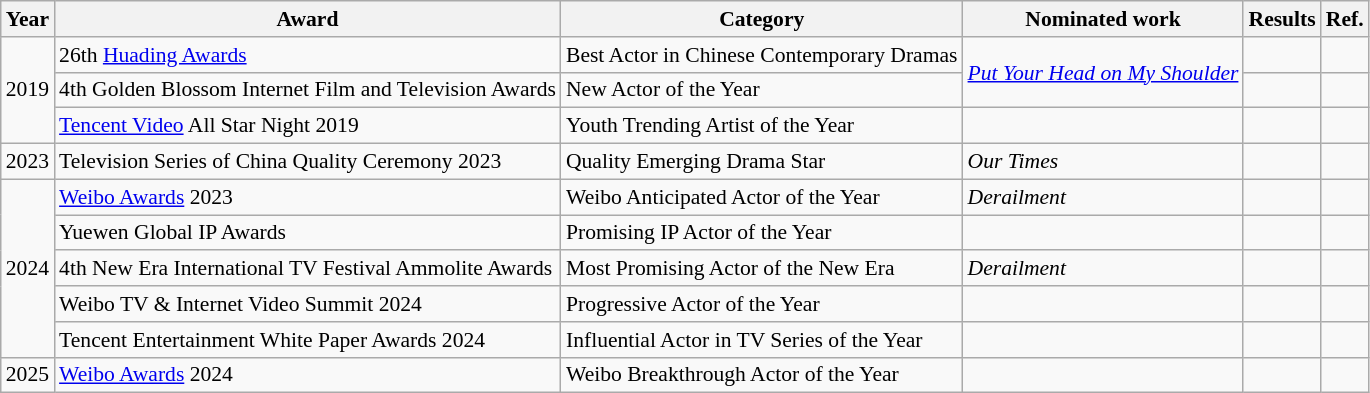<table class="wikitable sortable" style="font-size:90%">
<tr>
<th>Year</th>
<th>Award</th>
<th>Category</th>
<th>Nominated work</th>
<th>Results</th>
<th class="unsortable">Ref.</th>
</tr>
<tr>
<td rowspan=3>2019</td>
<td>26th <a href='#'>Huading Awards</a></td>
<td>Best Actor in Chinese Contemporary Dramas</td>
<td rowspan="2"><em><a href='#'>Put Your Head on My Shoulder</a></em></td>
<td></td>
<td></td>
</tr>
<tr>
<td>4th Golden Blossom Internet Film and Television Awards</td>
<td>New Actor of the Year</td>
<td></td>
<td></td>
</tr>
<tr>
<td><a href='#'>Tencent Video</a> All Star Night 2019</td>
<td>Youth Trending Artist of the Year</td>
<td></td>
<td></td>
<td></td>
</tr>
<tr>
<td>2023</td>
<td>Television Series of China Quality Ceremony 2023</td>
<td>Quality Emerging Drama Star</td>
<td><em>Our Times</em></td>
<td></td>
<td></td>
</tr>
<tr>
<td rowspan="5">2024</td>
<td><a href='#'>Weibo Awards</a> 2023</td>
<td>Weibo Anticipated Actor of the Year</td>
<td><em>Derailment</em></td>
<td></td>
<td></td>
</tr>
<tr>
<td>Yuewen Global IP Awards</td>
<td>Promising IP Actor of the Year</td>
<td></td>
<td></td>
<td></td>
</tr>
<tr>
<td>4th New Era International TV Festival Ammolite Awards</td>
<td>Most Promising Actor of the New Era</td>
<td><em>Derailment</em></td>
<td></td>
<td></td>
</tr>
<tr>
<td>Weibo TV & Internet Video Summit 2024</td>
<td>Progressive Actor of the Year</td>
<td></td>
<td></td>
<td></td>
</tr>
<tr>
<td>Tencent Entertainment White Paper Awards 2024</td>
<td>Influential Actor in TV Series of the Year</td>
<td></td>
<td></td>
<td></td>
</tr>
<tr>
<td>2025</td>
<td><a href='#'>Weibo Awards</a> 2024</td>
<td>Weibo Breakthrough Actor of the Year</td>
<td></td>
<td></td>
<td></td>
</tr>
</table>
